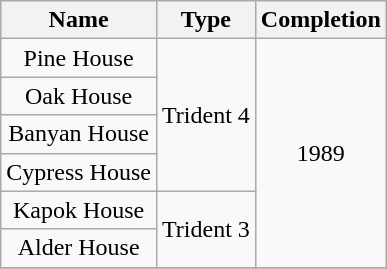<table class="wikitable" style="text-align: center">
<tr>
<th>Name</th>
<th>Type</th>
<th>Completion</th>
</tr>
<tr>
<td>Pine House</td>
<td rowspan="4">Trident 4</td>
<td rowspan="6">1989</td>
</tr>
<tr>
<td>Oak House</td>
</tr>
<tr>
<td>Banyan House</td>
</tr>
<tr>
<td>Cypress House</td>
</tr>
<tr>
<td>Kapok House</td>
<td rowspan="2">Trident 3</td>
</tr>
<tr>
<td>Alder House</td>
</tr>
<tr>
</tr>
</table>
